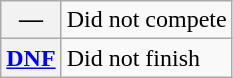<table class="wikitable">
<tr>
<th scope="row">—</th>
<td>Did not compete</td>
</tr>
<tr>
<th scope="row"><a href='#'>DNF</a></th>
<td>Did not finish</td>
</tr>
</table>
